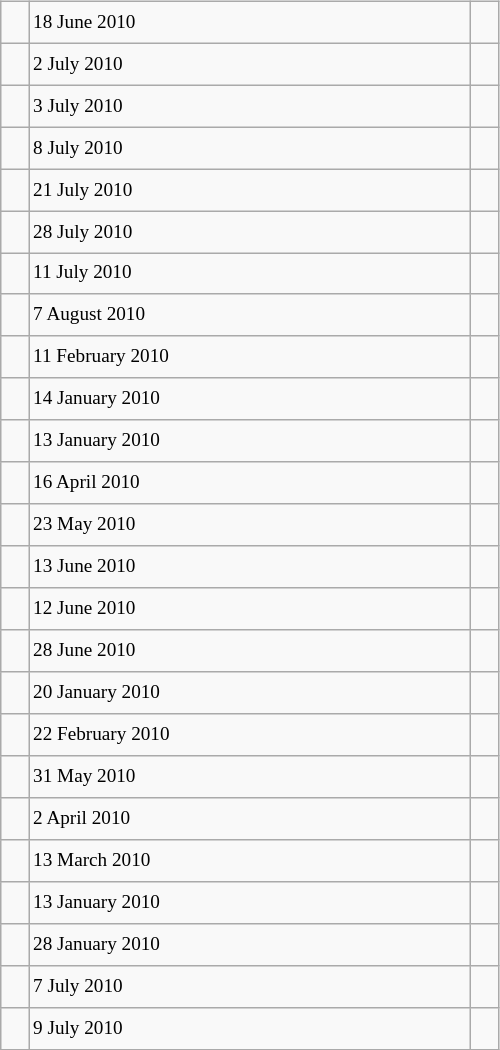<table class="wikitable" style="font-size: 80%; float: left; width: 26em; margin-right: 1em; height: 700px">
<tr>
<td></td>
<td>18 June 2010</td>
<td></td>
</tr>
<tr>
<td></td>
<td>2 July 2010</td>
<td></td>
</tr>
<tr>
<td></td>
<td>3 July 2010</td>
<td></td>
</tr>
<tr>
<td></td>
<td>8 July 2010</td>
<td></td>
</tr>
<tr>
<td></td>
<td>21 July 2010</td>
<td></td>
</tr>
<tr>
<td></td>
<td>28 July 2010</td>
<td></td>
</tr>
<tr>
<td></td>
<td>11 July 2010</td>
<td></td>
</tr>
<tr>
<td></td>
<td>7 August 2010</td>
<td></td>
</tr>
<tr>
<td></td>
<td>11 February 2010</td>
<td></td>
</tr>
<tr>
<td></td>
<td>14 January 2010</td>
<td></td>
</tr>
<tr>
<td></td>
<td>13 January 2010</td>
<td></td>
</tr>
<tr>
<td></td>
<td>16 April 2010</td>
<td></td>
</tr>
<tr>
<td></td>
<td>23 May 2010</td>
<td></td>
</tr>
<tr>
<td></td>
<td>13 June 2010</td>
<td></td>
</tr>
<tr>
<td></td>
<td>12 June 2010</td>
<td></td>
</tr>
<tr>
<td></td>
<td>28 June 2010</td>
<td></td>
</tr>
<tr>
<td></td>
<td>20 January 2010</td>
<td></td>
</tr>
<tr>
<td></td>
<td>22 February 2010</td>
<td></td>
</tr>
<tr>
<td></td>
<td>31 May 2010</td>
<td></td>
</tr>
<tr>
<td></td>
<td>2 April 2010</td>
<td></td>
</tr>
<tr>
<td></td>
<td>13 March 2010</td>
<td></td>
</tr>
<tr>
<td></td>
<td>13 January 2010</td>
<td></td>
</tr>
<tr>
<td></td>
<td>28 January 2010</td>
<td></td>
</tr>
<tr>
<td></td>
<td>7 July 2010</td>
<td></td>
</tr>
<tr>
<td></td>
<td>9 July 2010</td>
<td></td>
</tr>
</table>
